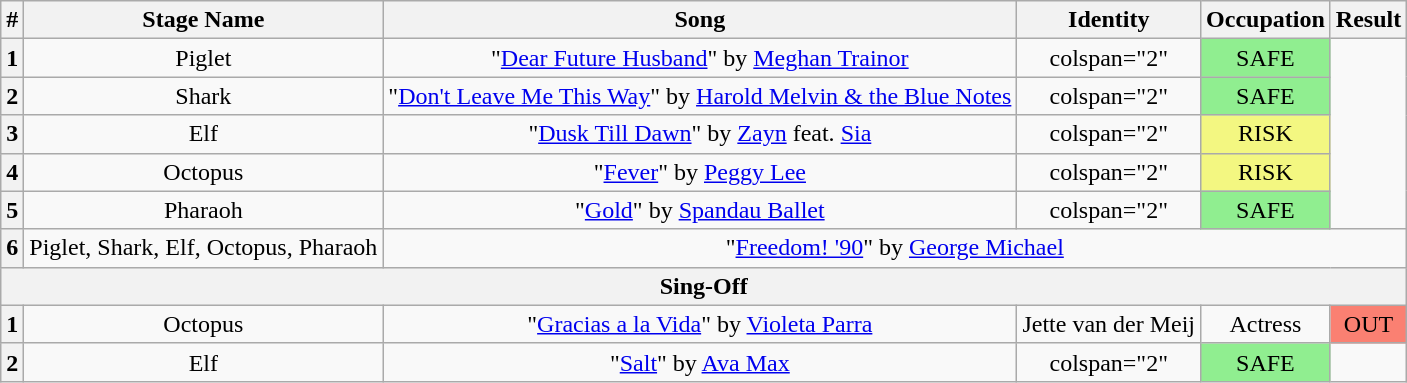<table class="wikitable plainrowheaders" style="text-align: center;">
<tr>
<th><strong>#</strong></th>
<th><strong>Stage Name</strong></th>
<th><strong>Song</strong></th>
<th>Identity</th>
<th><strong>Occupation</strong></th>
<th>Result</th>
</tr>
<tr>
<th>1</th>
<td>Piglet</td>
<td>"<a href='#'>Dear Future Husband</a>" by <a href='#'>Meghan Trainor</a></td>
<td>colspan="2" </td>
<td bgcolor="lightgreen">SAFE</td>
</tr>
<tr>
<th>2</th>
<td>Shark</td>
<td>"<a href='#'>Don't Leave Me This Way</a>" by <a href='#'>Harold Melvin & the Blue Notes</a></td>
<td>colspan="2" </td>
<td bgcolor="lightgreen">SAFE</td>
</tr>
<tr>
<th>3</th>
<td>Elf</td>
<td>"<a href='#'>Dusk Till Dawn</a>" by <a href='#'>Zayn</a> feat. <a href='#'>Sia</a></td>
<td>colspan="2" </td>
<td bgcolor="#F3F781">RISK</td>
</tr>
<tr>
<th>4</th>
<td>Octopus</td>
<td>"<a href='#'>Fever</a>" by <a href='#'>Peggy Lee</a></td>
<td>colspan="2" </td>
<td bgcolor="#F3F781">RISK</td>
</tr>
<tr>
<th>5</th>
<td>Pharaoh</td>
<td>"<a href='#'>Gold</a>" by <a href='#'>Spandau Ballet</a></td>
<td>colspan="2" </td>
<td bgcolor="lightgreen">SAFE</td>
</tr>
<tr>
<th>6</th>
<td>Piglet, Shark, Elf, Octopus, Pharaoh</td>
<td colspan="4">"<a href='#'>Freedom! '90</a>" by <a href='#'>George Michael</a></td>
</tr>
<tr>
<th colspan="6">Sing-Off</th>
</tr>
<tr>
<th>1</th>
<td>Octopus</td>
<td>"<a href='#'>Gracias a la Vida</a>" by <a href='#'>Violeta Parra</a></td>
<td>Jette van der Meij</td>
<td>Actress</td>
<td bgcolor=salmon>OUT</td>
</tr>
<tr>
<th>2</th>
<td>Elf</td>
<td>"<a href='#'>Salt</a>" by <a href='#'>Ava Max</a></td>
<td>colspan="2" </td>
<td bgcolor="lightgreen">SAFE</td>
</tr>
</table>
